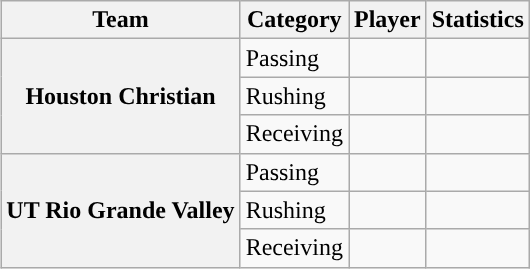<table class="wikitable" style="float:right">
<tr>
<th>Team</th>
<th>Category</th>
<th>Player</th>
<th>Statistics</th>
</tr>
<tr>
<th rowspan=3>Houston Christian</th>
<td>Passing</td>
<td></td>
<td></td>
</tr>
<tr>
<td>Rushing</td>
<td></td>
<td></td>
</tr>
<tr>
<td>Receiving</td>
<td></td>
<td></td>
</tr>
<tr>
<th rowspan=3>UT Rio Grande Valley</th>
<td>Passing</td>
<td></td>
<td></td>
</tr>
<tr>
<td>Rushing</td>
<td></td>
<td></td>
</tr>
<tr>
<td>Receiving</td>
<td></td>
<td></td>
</tr>
</table>
